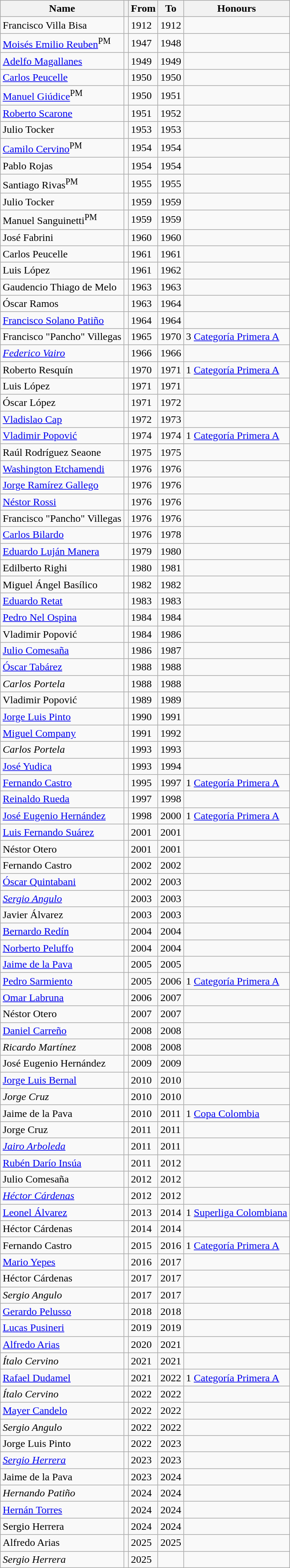<table class="sortable wikitable" style="text-align: center;">
<tr>
<th>Name</th>
<th></th>
<th>From</th>
<th class="unsortable">To</th>
<th>Honours</th>
</tr>
<tr>
<td align=left>Francisco Villa Bisa</td>
<td align=left></td>
<td align=left>1912</td>
<td align=left>1912</td>
<td align=left></td>
</tr>
<tr>
<td align=left><a href='#'>Moisés Emilio Reuben</a><sup>PM</sup></td>
<td align=left></td>
<td align=left>1947</td>
<td align=left>1948</td>
<td align=left></td>
</tr>
<tr>
<td align=left><a href='#'>Adelfo Magallanes</a></td>
<td align=left></td>
<td align=left>1949</td>
<td align=left>1949</td>
<td align=left></td>
</tr>
<tr>
<td align=left><a href='#'>Carlos Peucelle</a></td>
<td align=left></td>
<td align=left>1950</td>
<td align=left>1950</td>
<td align=left></td>
</tr>
<tr>
<td align=left><a href='#'>Manuel Giúdice</a><sup>PM</sup></td>
<td align=left></td>
<td align=left>1950</td>
<td align=left>1951</td>
<td align=left></td>
</tr>
<tr>
<td align=left><a href='#'>Roberto Scarone</a></td>
<td align=left></td>
<td align=left>1951</td>
<td align=left>1952</td>
<td align=left></td>
</tr>
<tr>
<td align=left>Julio Tocker</td>
<td align=left></td>
<td align=left>1953</td>
<td align=left>1953</td>
<td align=left></td>
</tr>
<tr>
<td align=left><a href='#'>Camilo Cervino</a><sup>PM</sup></td>
<td align=left></td>
<td align=left>1954</td>
<td align=left>1954</td>
<td align=left></td>
</tr>
<tr>
<td align=left>Pablo Rojas</td>
<td align=left></td>
<td align=left>1954</td>
<td align=left>1954</td>
<td align=left></td>
</tr>
<tr>
<td align=left>Santiago Rivas<sup>PM</sup></td>
<td align=left></td>
<td align=left>1955</td>
<td align=left>1955</td>
<td align=left></td>
</tr>
<tr>
<td align=left>Julio Tocker</td>
<td align=left></td>
<td align=left>1959</td>
<td align=left>1959</td>
<td align=left></td>
</tr>
<tr>
<td align=left>Manuel Sanguinetti<sup>PM</sup></td>
<td align=left></td>
<td align=left>1959</td>
<td align=left>1959</td>
<td align=left></td>
</tr>
<tr>
<td align=left>José Fabrini</td>
<td align=left></td>
<td align=left>1960</td>
<td align=left>1960</td>
<td align=left></td>
</tr>
<tr>
<td align=left>Carlos Peucelle</td>
<td align=left></td>
<td align=left>1961</td>
<td align=left>1961</td>
<td align=left></td>
</tr>
<tr>
<td align=left>Luis López</td>
<td align=left></td>
<td align=left>1961</td>
<td align=left>1962</td>
<td align=left></td>
</tr>
<tr>
<td align=left>Gaudencio Thiago de Melo</td>
<td align=left></td>
<td align=left>1963</td>
<td align=left>1963</td>
<td align=left></td>
</tr>
<tr>
<td align=left>Óscar Ramos</td>
<td align=left></td>
<td align=left>1963</td>
<td align=left>1964</td>
<td align=left></td>
</tr>
<tr>
<td align=left><a href='#'>Francisco Solano Patiño</a></td>
<td align=left></td>
<td align=left>1964</td>
<td align=left>1964</td>
<td align=left></td>
</tr>
<tr>
<td align=left>Francisco "Pancho" Villegas</td>
<td align=left></td>
<td align=left>1965</td>
<td align=left>1970</td>
<td align=left>3 <a href='#'>Categoría Primera A</a></td>
</tr>
<tr>
<td align=left><em><a href='#'>Federico Vairo</a></em></td>
<td align=left></td>
<td align=left>1966</td>
<td align=left>1966</td>
<td align=left></td>
</tr>
<tr>
<td align=left>Roberto Resquín</td>
<td align=left></td>
<td align=left>1970</td>
<td align=left>1971</td>
<td align=left>1 <a href='#'>Categoría Primera A</a></td>
</tr>
<tr>
<td align=left>Luis López</td>
<td align=left></td>
<td align=left>1971</td>
<td align=left>1971</td>
<td align=left></td>
</tr>
<tr>
<td align=left>Óscar López</td>
<td align=left></td>
<td align=left>1971</td>
<td align=left>1972</td>
<td align=left></td>
</tr>
<tr>
<td align=left><a href='#'>Vladislao Cap</a></td>
<td align=left></td>
<td align=left>1972</td>
<td align=left>1973</td>
<td align=left></td>
</tr>
<tr>
<td align=left><a href='#'>Vladimir Popović</a></td>
<td align=left></td>
<td align=left>1974</td>
<td align=left>1974</td>
<td align=left>1 <a href='#'>Categoría Primera A</a></td>
</tr>
<tr>
<td align=left>Raúl Rodríguez Seaone</td>
<td align=left></td>
<td align=left>1975</td>
<td align=left>1975</td>
<td align=left></td>
</tr>
<tr>
<td align=left><a href='#'>Washington Etchamendi</a></td>
<td align=left></td>
<td align=left>1976</td>
<td align=left>1976</td>
<td align=left></td>
</tr>
<tr>
<td align=left><a href='#'>Jorge Ramírez Gallego</a></td>
<td align=left></td>
<td align=left>1976</td>
<td align=left>1976</td>
<td align=left></td>
</tr>
<tr>
<td align=left><a href='#'>Néstor Rossi</a></td>
<td align=left></td>
<td align=left>1976</td>
<td align=left>1976</td>
<td align=left></td>
</tr>
<tr>
<td align=left>Francisco "Pancho" Villegas</td>
<td align=left></td>
<td align=left>1976</td>
<td align=left>1976</td>
<td align=left></td>
</tr>
<tr>
<td align=left><a href='#'>Carlos Bilardo</a></td>
<td align=left></td>
<td align=left>1976</td>
<td align=left>1978</td>
<td align=left></td>
</tr>
<tr>
<td align=left><a href='#'>Eduardo Luján Manera</a></td>
<td align=left></td>
<td align=left>1979</td>
<td align=left>1980</td>
<td align=left></td>
</tr>
<tr>
<td align=left>Edilberto Righi</td>
<td align=left></td>
<td align=left>1980</td>
<td align=left>1981</td>
<td align=left></td>
</tr>
<tr>
<td align=left>Miguel Ángel Basílico</td>
<td align=left></td>
<td align=left>1982</td>
<td align=left>1982</td>
<td align=left></td>
</tr>
<tr>
<td align=left><a href='#'>Eduardo Retat</a></td>
<td align=left></td>
<td align=left>1983</td>
<td align=left>1983</td>
<td align=left></td>
</tr>
<tr>
<td align=left><a href='#'>Pedro Nel Ospina</a></td>
<td align=left></td>
<td align=left>1984</td>
<td align=left>1984</td>
<td align=left></td>
</tr>
<tr>
<td align=left>Vladimir Popović</td>
<td align=left></td>
<td align=left>1984</td>
<td align=left>1986</td>
<td align=left></td>
</tr>
<tr>
<td align=left><a href='#'>Julio Comesaña</a></td>
<td align=left></td>
<td align=left>1986</td>
<td align=left>1987</td>
<td align=left></td>
</tr>
<tr>
<td align=left><a href='#'>Óscar Tabárez</a></td>
<td align=left></td>
<td align=left>1988</td>
<td align=left>1988</td>
<td align=left></td>
</tr>
<tr>
<td align=left><em>Carlos Portela</em></td>
<td align=left></td>
<td align=left>1988</td>
<td align=left>1988</td>
<td align=left></td>
</tr>
<tr>
<td align=left>Vladimir Popović</td>
<td align=left></td>
<td align=left>1989</td>
<td align=left>1989</td>
<td align=left></td>
</tr>
<tr>
<td align=left><a href='#'>Jorge Luis Pinto</a></td>
<td align=left></td>
<td align=left>1990</td>
<td align=left>1991</td>
<td align=left></td>
</tr>
<tr>
<td align=left><a href='#'>Miguel Company</a></td>
<td align=left></td>
<td align=left>1991</td>
<td align=left>1992</td>
<td align=left></td>
</tr>
<tr>
<td align=left><em>Carlos Portela</em></td>
<td align=left></td>
<td align=left>1993</td>
<td align=left>1993</td>
<td align=left></td>
</tr>
<tr>
<td align=left><a href='#'>José Yudica</a></td>
<td align=left></td>
<td align=left>1993</td>
<td align=left>1994</td>
<td align=left></td>
</tr>
<tr>
<td align=left><a href='#'>Fernando Castro</a></td>
<td align=left></td>
<td align=left>1995</td>
<td align=left>1997</td>
<td align=left>1 <a href='#'>Categoría Primera A</a></td>
</tr>
<tr>
<td align=left><a href='#'>Reinaldo Rueda</a></td>
<td align=left></td>
<td align=left>1997</td>
<td align=left>1998</td>
<td align=left></td>
</tr>
<tr>
<td align=left><a href='#'>José Eugenio Hernández</a></td>
<td align=left></td>
<td align=left>1998</td>
<td align=left>2000</td>
<td align=left>1 <a href='#'>Categoría Primera A</a></td>
</tr>
<tr>
<td align=left><a href='#'>Luis Fernando Suárez</a></td>
<td align=left></td>
<td align=left>2001</td>
<td align=left>2001</td>
<td align=left></td>
</tr>
<tr>
<td align=left>Néstor Otero</td>
<td align=left></td>
<td align=left>2001</td>
<td align=left>2001</td>
<td align=left></td>
</tr>
<tr>
<td align=left>Fernando Castro</td>
<td align=left></td>
<td align=left>2002</td>
<td align=left>2002</td>
<td align=left></td>
</tr>
<tr>
<td align=left><a href='#'>Óscar Quintabani</a></td>
<td align=left></td>
<td align=left>2002</td>
<td align=left>2003</td>
<td align=left></td>
</tr>
<tr>
<td align=left><em><a href='#'>Sergio Angulo</a></em></td>
<td align=left></td>
<td align=left>2003</td>
<td align=left>2003</td>
<td align=left></td>
</tr>
<tr>
<td align=left>Javier Álvarez</td>
<td align=left></td>
<td align=left>2003</td>
<td align=left>2003</td>
<td align=left></td>
</tr>
<tr>
<td align=left><a href='#'>Bernardo Redín</a></td>
<td align=left></td>
<td align=left>2004</td>
<td align=left>2004</td>
<td align=left></td>
</tr>
<tr>
<td align=left><a href='#'>Norberto Peluffo</a></td>
<td align=left></td>
<td align=left>2004</td>
<td align=left>2004</td>
<td align=left></td>
</tr>
<tr>
<td align=left><a href='#'>Jaime de la Pava</a></td>
<td align=left></td>
<td align=left>2005</td>
<td align=left>2005</td>
<td align=left></td>
</tr>
<tr>
<td align=left><a href='#'>Pedro Sarmiento</a></td>
<td align=left></td>
<td align=left>2005</td>
<td align=left>2006</td>
<td align=left>1 <a href='#'>Categoría Primera A</a></td>
</tr>
<tr>
<td align=left><a href='#'>Omar Labruna</a></td>
<td align=left></td>
<td align=left>2006</td>
<td align=left>2007</td>
<td align=left></td>
</tr>
<tr>
<td align=left>Néstor Otero</td>
<td align=left></td>
<td align=left>2007</td>
<td align=left>2007</td>
<td align=left></td>
</tr>
<tr>
<td align=left><a href='#'>Daniel Carreño</a></td>
<td align=left></td>
<td align=left>2008</td>
<td align=left>2008</td>
<td align=left></td>
</tr>
<tr>
<td align=left><em>Ricardo Martínez</em></td>
<td align=left></td>
<td align=left>2008</td>
<td align=left>2008</td>
<td align=left></td>
</tr>
<tr>
<td align=left>José Eugenio Hernández</td>
<td align=left></td>
<td align=left>2009</td>
<td align=left>2009</td>
<td align=left></td>
</tr>
<tr>
<td align=left><a href='#'>Jorge Luis Bernal</a></td>
<td align=left></td>
<td align=left>2010</td>
<td align=left>2010</td>
<td align=left></td>
</tr>
<tr>
<td align=left><em>Jorge Cruz</em></td>
<td align=left></td>
<td align=left>2010</td>
<td align=left>2010</td>
<td align=left></td>
</tr>
<tr>
<td align=left>Jaime de la Pava</td>
<td align=left></td>
<td align=left>2010</td>
<td align=left>2011</td>
<td align=left>1 <a href='#'>Copa Colombia</a></td>
</tr>
<tr>
<td align=left>Jorge Cruz</td>
<td align=left></td>
<td align=left>2011</td>
<td align=left>2011</td>
<td align=left></td>
</tr>
<tr>
<td align=left><em><a href='#'>Jairo Arboleda</a></em></td>
<td align=left></td>
<td align=left>2011</td>
<td align=left>2011</td>
<td align=left></td>
</tr>
<tr>
<td align=left><a href='#'>Rubén Darío Insúa</a></td>
<td align=left></td>
<td align=left>2011</td>
<td align=left>2012</td>
<td align=left></td>
</tr>
<tr>
<td align=left>Julio Comesaña</td>
<td align=left></td>
<td align=left>2012</td>
<td align=left>2012</td>
<td align=left></td>
</tr>
<tr>
<td align=left><em><a href='#'>Héctor Cárdenas</a></em></td>
<td align=left></td>
<td align=left>2012</td>
<td align=left>2012</td>
<td align=left></td>
</tr>
<tr>
<td align=left><a href='#'>Leonel Álvarez</a></td>
<td align=left></td>
<td align=left>2013</td>
<td align=left>2014</td>
<td align=left>1 <a href='#'>Superliga Colombiana</a></td>
</tr>
<tr>
<td align=left>Héctor Cárdenas</td>
<td align=left></td>
<td align=left>2014</td>
<td align=left>2014</td>
<td align=left></td>
</tr>
<tr>
<td align=left>Fernando Castro</td>
<td align=left></td>
<td align=left>2015</td>
<td align=left>2016</td>
<td align=left>1 <a href='#'>Categoría Primera A</a></td>
</tr>
<tr>
<td align=left><a href='#'>Mario Yepes</a></td>
<td align=left></td>
<td align=left>2016</td>
<td align=left>2017</td>
<td align=left></td>
</tr>
<tr>
<td align=left>Héctor Cárdenas</td>
<td align=left></td>
<td align=left>2017</td>
<td align=left>2017</td>
<td align=left></td>
</tr>
<tr>
<td align=left><em>Sergio Angulo</em></td>
<td align=left></td>
<td align=left>2017</td>
<td align=left>2017</td>
<td align=left></td>
</tr>
<tr>
<td align=left><a href='#'>Gerardo Pelusso</a></td>
<td align=left></td>
<td align=left>2018</td>
<td align=left>2018</td>
<td align=left></td>
</tr>
<tr>
<td align=left><a href='#'>Lucas Pusineri</a></td>
<td align=left></td>
<td align=left>2019</td>
<td align=left>2019</td>
<td align=left></td>
</tr>
<tr>
<td align=left><a href='#'>Alfredo Arias</a></td>
<td align=left></td>
<td align=left>2020</td>
<td align=left>2021</td>
<td align=left></td>
</tr>
<tr>
<td align=left><em>Ítalo Cervino</em></td>
<td align=left></td>
<td align=left>2021</td>
<td align=left>2021</td>
<td align=left></td>
</tr>
<tr>
<td align=left><a href='#'>Rafael Dudamel</a></td>
<td align=left></td>
<td align=left>2021</td>
<td align=left>2022</td>
<td align=left>1 <a href='#'>Categoría Primera A</a></td>
</tr>
<tr>
<td align=left><em>Ítalo Cervino</em></td>
<td align=left></td>
<td align=left>2022</td>
<td align=left>2022</td>
<td align=left></td>
</tr>
<tr>
<td align=left><a href='#'>Mayer Candelo</a></td>
<td align=left></td>
<td align=left>2022</td>
<td align=left>2022</td>
<td align=left></td>
</tr>
<tr>
<td align=left><em>Sergio Angulo</em></td>
<td align=left></td>
<td align=left>2022</td>
<td align=left>2022</td>
<td align=left></td>
</tr>
<tr>
<td align=left>Jorge Luis Pinto</td>
<td align=left></td>
<td align=left>2022</td>
<td align=left>2023</td>
<td align=left></td>
</tr>
<tr>
<td align=left><em><a href='#'>Sergio Herrera</a></em></td>
<td align=left></td>
<td align=left>2023</td>
<td align=left>2023</td>
<td align=left></td>
</tr>
<tr>
<td align=left>Jaime de la Pava</td>
<td align=left></td>
<td align=left>2023</td>
<td align=left>2024</td>
<td align=left></td>
</tr>
<tr>
<td align=left><em>Hernando Patiño</em></td>
<td align=left></td>
<td align=left>2024</td>
<td align=left>2024</td>
<td align=left></td>
</tr>
<tr>
<td align=left><a href='#'>Hernán Torres</a></td>
<td align=left></td>
<td align=left>2024</td>
<td align=left>2024</td>
<td align=left></td>
</tr>
<tr>
<td align=left>Sergio Herrera</td>
<td align=left></td>
<td align=left>2024</td>
<td align=left>2024</td>
<td align=left></td>
</tr>
<tr>
<td align=left>Alfredo Arias</td>
<td align=left></td>
<td align=left>2025</td>
<td align=left>2025</td>
<td align=left></td>
</tr>
<tr>
<td align=left><em>Sergio Herrera</em></td>
<td align=left></td>
<td align=left>2025</td>
<td align=left></td>
<td align=left></td>
</tr>
</table>
